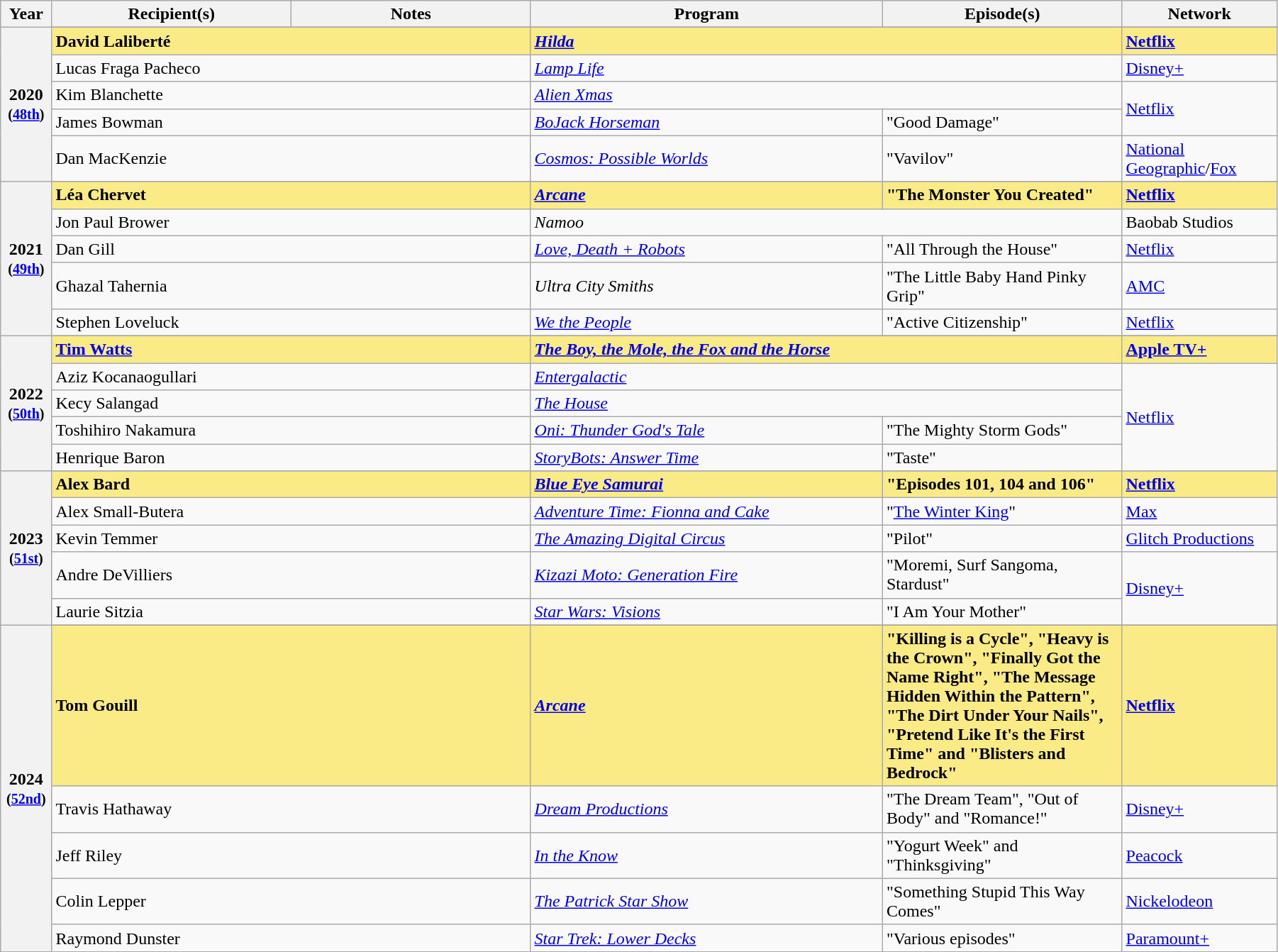<table class="wikitable" style="width:95%;">
<tr>
<th style="width:3%;">Year</th>
<th style="width:17%;">Recipient(s)</th>
<th style="width:17%;">Notes</th>
<th style="width:25%;">Program</th>
<th style="width:17%;">Episode(s)</th>
<th style="width:11%;">Network</th>
</tr>
<tr>
<th rowspan="6" style="text-align:center;">2020 <br><small>(<a href='#'>48th</a>)</small><br></th>
</tr>
<tr style="background:#FAEB86;">
<td colspan="2"><strong>David Laliberté</strong></td>
<td colspan="2"><strong><em><a href='#'>Hilda</a></em></strong></td>
<td><strong><a href='#'>Netflix</a></strong></td>
</tr>
<tr>
<td colspan="2">Lucas Fraga Pacheco</td>
<td colspan="2"><em><a href='#'>Lamp Life</a></em></td>
<td><a href='#'>Disney+</a></td>
</tr>
<tr>
<td colspan="2">Kim Blanchette</td>
<td colspan="2"><em><a href='#'>Alien Xmas</a></em></td>
<td rowspan="2"><a href='#'>Netflix</a></td>
</tr>
<tr>
<td colspan="2">James Bowman</td>
<td><em><a href='#'>BoJack Horseman</a></em></td>
<td>"Good Damage"</td>
</tr>
<tr>
<td colspan="2">Dan MacKenzie</td>
<td><em><a href='#'>Cosmos: Possible Worlds</a></em></td>
<td>"Vavilov"</td>
<td><a href='#'>National Geographic</a>/<a href='#'>Fox</a></td>
</tr>
<tr>
<th rowspan="6" style="text-align:center;">2021 <br><small>(<a href='#'>49th</a>)</small><br></th>
</tr>
<tr style="background:#FAEB86;">
<td colspan="2"><strong>Léa Chervet</strong></td>
<td><strong><em><a href='#'>Arcane</a></em></strong></td>
<td><strong>"The Monster You Created"</strong></td>
<td><strong><a href='#'>Netflix</a></strong></td>
</tr>
<tr>
<td colspan="2">Jon Paul Brower</td>
<td colspan="2"><em>Namoo</em></td>
<td>Baobab Studios</td>
</tr>
<tr>
<td colspan="2">Dan Gill</td>
<td><em><a href='#'>Love, Death + Robots</a></em></td>
<td>"All Through the House"</td>
<td><a href='#'>Netflix</a></td>
</tr>
<tr>
<td colspan="2">Ghazal Tahernia</td>
<td><em>Ultra City Smiths</em></td>
<td>"The Little Baby Hand Pinky Grip"</td>
<td><a href='#'>AMC</a></td>
</tr>
<tr>
<td colspan="2">Stephen Loveluck</td>
<td><em><a href='#'>We the People</a></em></td>
<td>"Active Citizenship"</td>
<td><a href='#'>Netflix</a></td>
</tr>
<tr>
<th rowspan="6" style="text-align:center;">2022 <br><small>(<a href='#'>50th</a>)</small><br></th>
</tr>
<tr style="background:#FAEB86;">
<td colspan="2"><strong><a href='#'>Tim Watts</a></strong></td>
<td colspan="2"><strong><a href='#'><em>The Boy, the Mole, the Fox and the Horse</em></a></strong></td>
<td><strong><a href='#'>Apple TV+</a></strong></td>
</tr>
<tr>
<td colspan="2">Aziz Kocanaogullari</td>
<td colspan="2"><em><a href='#'>Entergalactic</a></em></td>
<td rowspan="4"><a href='#'>Netflix</a></td>
</tr>
<tr>
<td colspan="2">Kecy Salangad</td>
<td colspan="2"><em><a href='#'>The House</a></em></td>
</tr>
<tr>
<td colspan="2">Toshihiro Nakamura</td>
<td><em><a href='#'>Oni: Thunder God's Tale</a></em></td>
<td>"The Mighty Storm Gods"</td>
</tr>
<tr>
<td colspan="2">Henrique Baron</td>
<td><em><a href='#'>StoryBots: Answer Time</a></em></td>
<td>"Taste"</td>
</tr>
<tr>
<th rowspan="6" style="text-align:center;">2023 <br><small>(<a href='#'>51st</a>)</small><br></th>
</tr>
<tr style="background:#FAEB86;">
<td colspan="2"><strong>Alex Bard</strong></td>
<td><strong><em><a href='#'>Blue Eye Samurai</a></em></strong></td>
<td><strong>"Episodes 101, 104 and 106"</strong></td>
<td><strong><a href='#'>Netflix</a></strong></td>
</tr>
<tr>
<td colspan="2">Alex Small-Butera</td>
<td><em><a href='#'>Adventure Time: Fionna and Cake</a></em></td>
<td>"<a href='#'>The Winter King</a>"</td>
<td><a href='#'>Max</a></td>
</tr>
<tr>
<td colspan="2">Kevin Temmer</td>
<td><em><a href='#'>The Amazing Digital Circus</a></em></td>
<td>"Pilot"</td>
<td><a href='#'>Glitch Productions</a></td>
</tr>
<tr>
<td colspan="2">Andre DeVilliers</td>
<td><em><a href='#'>Kizazi Moto: Generation Fire</a></em></td>
<td>"Moremi, Surf Sangoma, Stardust"</td>
<td rowspan="2"><a href='#'>Disney+</a></td>
</tr>
<tr>
<td colspan="2">Laurie Sitzia</td>
<td><em><a href='#'>Star Wars: Visions</a></em></td>
<td>"I Am Your Mother"</td>
</tr>
<tr>
<th rowspan="6" style="text-align:center;">2024 <br><small>(<a href='#'>52nd</a>)</small><br></th>
</tr>
<tr style="background:#FAEB86;">
<td colspan="2"><strong>Tom Gouill</strong></td>
<td><strong><em><a href='#'>Arcane</a></em></strong></td>
<td><strong>"Killing is a Cycle", "Heavy is the Crown", "Finally Got the Name Right", "The Message Hidden Within the Pattern", "The Dirt Under Your Nails", "Pretend Like It's the First Time" and "Blisters and Bedrock"</strong></td>
<td><strong><a href='#'>Netflix</a> </strong></td>
</tr>
<tr>
<td colspan="2">Travis Hathaway</td>
<td><em><a href='#'>Dream Productions</a></em></td>
<td>"The Dream Team", "Out of Body" and "Romance!"</td>
<td><a href='#'>Disney+</a></td>
</tr>
<tr>
<td colspan="2">Jeff Riley</td>
<td><em><a href='#'>In the Know</a></em></td>
<td>"Yogurt Week" and "Thinksgiving"</td>
<td><a href='#'>Peacock</a></td>
</tr>
<tr>
<td colspan="2">Colin Lepper</td>
<td><em><a href='#'>The Patrick Star Show</a></em></td>
<td>"Something Stupid This Way Comes"</td>
<td><a href='#'>Nickelodeon</a></td>
</tr>
<tr>
<td colspan="2">Raymond Dunster</td>
<td><em><a href='#'>Star Trek: Lower Decks</a></em></td>
<td>"Various episodes"</td>
<td><a href='#'>Paramount+</a></td>
</tr>
</table>
